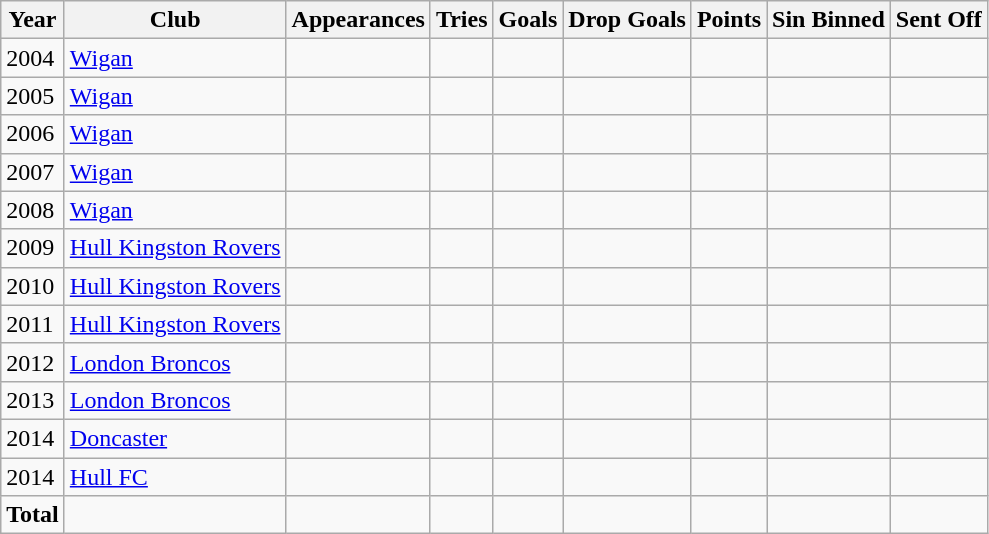<table class="wikitable" style="text-align:left;">
<tr>
<th>Year</th>
<th>Club</th>
<th>Appearances</th>
<th>Tries</th>
<th>Goals</th>
<th>Drop Goals</th>
<th>Points</th>
<th>Sin Binned</th>
<th>Sent Off</th>
</tr>
<tr>
<td>2004</td>
<td><a href='#'>Wigan</a></td>
<td></td>
<td></td>
<td></td>
<td></td>
<td></td>
<td></td>
<td></td>
</tr>
<tr>
<td>2005</td>
<td><a href='#'>Wigan</a></td>
<td></td>
<td></td>
<td></td>
<td></td>
<td></td>
<td></td>
<td></td>
</tr>
<tr>
<td>2006</td>
<td><a href='#'>Wigan</a></td>
<td></td>
<td></td>
<td></td>
<td></td>
<td></td>
<td></td>
<td></td>
</tr>
<tr>
<td>2007</td>
<td><a href='#'>Wigan</a></td>
<td></td>
<td></td>
<td></td>
<td></td>
<td></td>
<td></td>
<td></td>
</tr>
<tr>
<td>2008</td>
<td><a href='#'>Wigan</a></td>
<td></td>
<td></td>
<td></td>
<td></td>
<td></td>
<td></td>
<td></td>
</tr>
<tr>
<td>2009</td>
<td><a href='#'>Hull Kingston Rovers</a></td>
<td></td>
<td></td>
<td></td>
<td></td>
<td></td>
<td></td>
<td></td>
</tr>
<tr>
<td>2010</td>
<td><a href='#'>Hull Kingston Rovers</a></td>
<td></td>
<td></td>
<td></td>
<td></td>
<td></td>
<td></td>
<td></td>
</tr>
<tr>
<td>2011</td>
<td><a href='#'>Hull Kingston Rovers</a></td>
<td></td>
<td></td>
<td></td>
<td></td>
<td></td>
<td></td>
<td></td>
</tr>
<tr>
<td>2012</td>
<td><a href='#'>London Broncos</a></td>
<td></td>
<td></td>
<td></td>
<td></td>
<td></td>
<td></td>
<td></td>
</tr>
<tr>
<td>2013</td>
<td><a href='#'>London Broncos</a></td>
<td></td>
<td></td>
<td></td>
<td></td>
<td></td>
<td></td>
<td></td>
</tr>
<tr>
<td>2014</td>
<td><a href='#'>Doncaster</a></td>
<td></td>
<td></td>
<td></td>
<td></td>
<td></td>
<td></td>
<td></td>
</tr>
<tr>
<td>2014</td>
<td><a href='#'>Hull FC</a></td>
<td></td>
<td></td>
<td></td>
<td></td>
<td></td>
<td></td>
<td></td>
</tr>
<tr>
<td><strong>Total</strong></td>
<td></td>
<td></td>
<td></td>
<td></td>
<td></td>
<td></td>
<td></td>
<td></td>
</tr>
</table>
